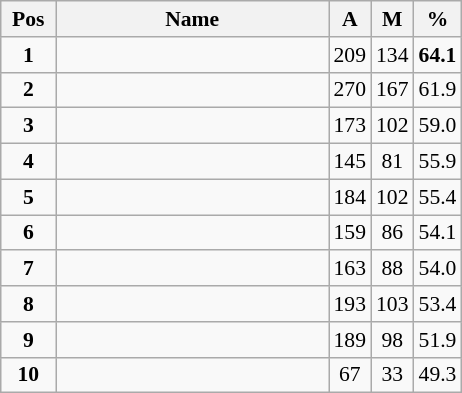<table class="wikitable" style="text-align:center; font-size:90%;">
<tr>
<th width=30px>Pos</th>
<th width=175px>Name</th>
<th width=20px>A</th>
<th width=20px>M</th>
<th width=25px>%</th>
</tr>
<tr>
<td><strong>1</strong></td>
<td align=left><strong></strong></td>
<td>209</td>
<td>134</td>
<td><strong>64.1</strong></td>
</tr>
<tr>
<td><strong>2</strong></td>
<td align=left></td>
<td>270</td>
<td>167</td>
<td>61.9</td>
</tr>
<tr>
<td><strong>3</strong></td>
<td align=left></td>
<td>173</td>
<td>102</td>
<td>59.0</td>
</tr>
<tr>
<td><strong>4</strong></td>
<td align=left></td>
<td>145</td>
<td>81</td>
<td>55.9</td>
</tr>
<tr>
<td><strong>5</strong></td>
<td align=left></td>
<td>184</td>
<td>102</td>
<td>55.4</td>
</tr>
<tr>
<td><strong>6</strong></td>
<td align=left></td>
<td>159</td>
<td>86</td>
<td>54.1</td>
</tr>
<tr>
<td><strong>7</strong></td>
<td align=left></td>
<td>163</td>
<td>88</td>
<td>54.0</td>
</tr>
<tr>
<td><strong>8</strong></td>
<td align=left></td>
<td>193</td>
<td>103</td>
<td>53.4</td>
</tr>
<tr>
<td><strong>9</strong></td>
<td align=left></td>
<td>189</td>
<td>98</td>
<td>51.9</td>
</tr>
<tr>
<td><strong>10</strong></td>
<td align=left></td>
<td>67</td>
<td>33</td>
<td>49.3</td>
</tr>
</table>
